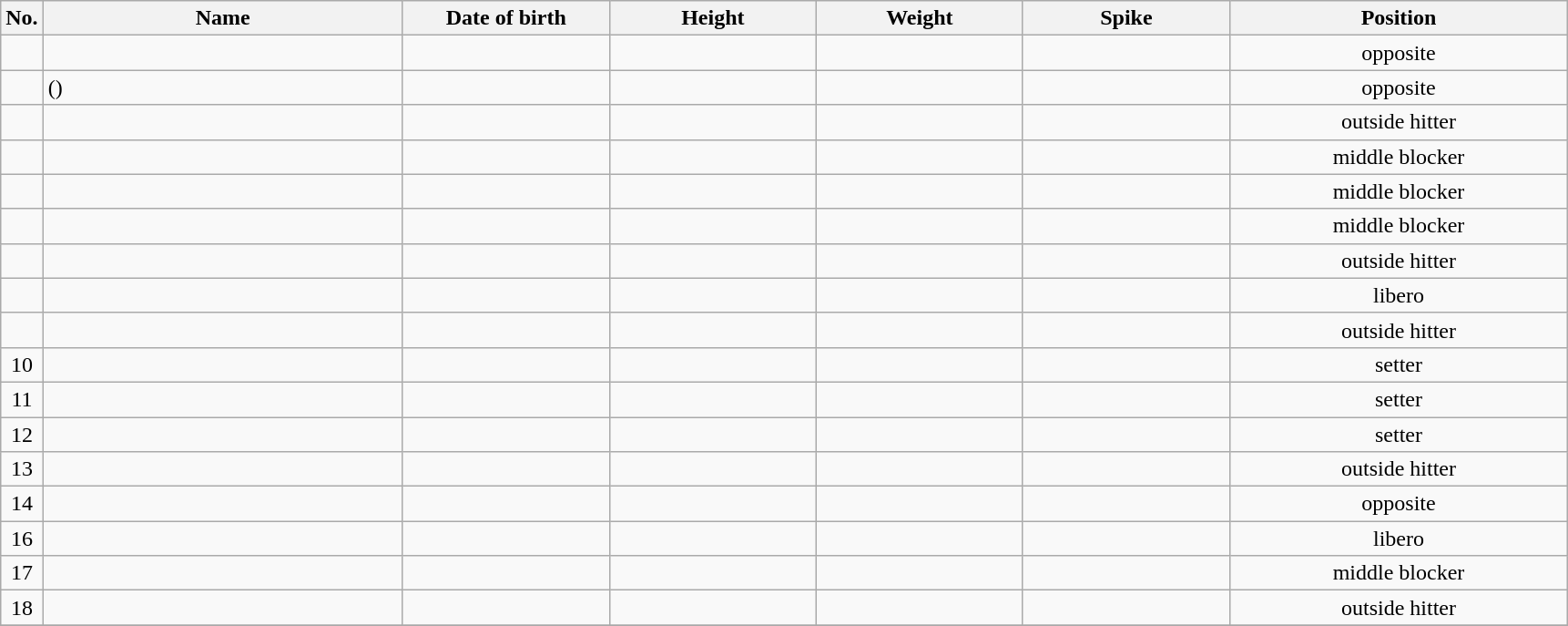<table class="wikitable sortable" style="font-size:100%; text-align:center;">
<tr>
<th>No.</th>
<th style="width:16em">Name</th>
<th style="width:9em">Date of birth</th>
<th style="width:9em">Height</th>
<th style="width:9em">Weight</th>
<th style="width:9em">Spike</th>
<th style="width:15em">Position</th>
</tr>
<tr>
<td></td>
<td align=left> </td>
<td align=right></td>
<td></td>
<td></td>
<td></td>
<td>opposite</td>
</tr>
<tr>
<td></td>
<td align=left>  ()</td>
<td align=right></td>
<td></td>
<td></td>
<td></td>
<td>opposite</td>
</tr>
<tr>
<td></td>
<td align=left> </td>
<td align=right></td>
<td></td>
<td></td>
<td></td>
<td>outside hitter</td>
</tr>
<tr>
<td></td>
<td align=left> </td>
<td align=right></td>
<td></td>
<td></td>
<td></td>
<td>middle blocker</td>
</tr>
<tr>
<td></td>
<td align=left> </td>
<td align=right></td>
<td></td>
<td></td>
<td></td>
<td>middle blocker</td>
</tr>
<tr>
<td></td>
<td align=left> </td>
<td align=right></td>
<td></td>
<td></td>
<td></td>
<td>middle blocker</td>
</tr>
<tr>
<td></td>
<td align=left> </td>
<td align=right></td>
<td></td>
<td></td>
<td></td>
<td>outside hitter</td>
</tr>
<tr>
<td></td>
<td align=left> </td>
<td align=right></td>
<td></td>
<td></td>
<td></td>
<td>libero</td>
</tr>
<tr>
<td></td>
<td align=left> </td>
<td align=right></td>
<td></td>
<td></td>
<td></td>
<td>outside hitter</td>
</tr>
<tr>
<td>10</td>
<td align=left> </td>
<td align=right></td>
<td></td>
<td></td>
<td></td>
<td>setter</td>
</tr>
<tr>
<td>11</td>
<td align=left> </td>
<td align=right></td>
<td></td>
<td></td>
<td></td>
<td>setter</td>
</tr>
<tr>
<td>12</td>
<td align=left> </td>
<td align=right></td>
<td></td>
<td></td>
<td></td>
<td>setter</td>
</tr>
<tr>
<td>13</td>
<td align=left> </td>
<td align=right></td>
<td></td>
<td></td>
<td></td>
<td>outside hitter</td>
</tr>
<tr>
<td>14</td>
<td align=left> </td>
<td align=right></td>
<td></td>
<td></td>
<td></td>
<td>opposite</td>
</tr>
<tr>
<td>16</td>
<td align=left> </td>
<td align=right></td>
<td></td>
<td></td>
<td></td>
<td>libero</td>
</tr>
<tr>
<td>17</td>
<td align=left> </td>
<td align=right></td>
<td></td>
<td></td>
<td></td>
<td>middle blocker</td>
</tr>
<tr>
<td>18</td>
<td align=left> </td>
<td align=right></td>
<td></td>
<td></td>
<td></td>
<td>outside hitter</td>
</tr>
<tr>
</tr>
</table>
